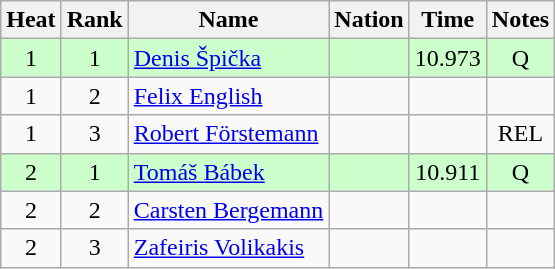<table class="wikitable sortable" style="text-align:center">
<tr>
<th>Heat</th>
<th>Rank</th>
<th>Name</th>
<th>Nation</th>
<th>Time</th>
<th>Notes</th>
</tr>
<tr style="background: #ccffcc;">
<td>1</td>
<td>1</td>
<td align=left><a href='#'>Denis Špička</a></td>
<td align=left></td>
<td>10.973</td>
<td>Q</td>
</tr>
<tr>
<td>1</td>
<td>2</td>
<td align=left><a href='#'>Felix English</a></td>
<td align=left></td>
<td></td>
<td></td>
</tr>
<tr>
<td>1</td>
<td>3</td>
<td align=left><a href='#'>Robert Förstemann</a></td>
<td align=left></td>
<td></td>
<td>REL</td>
</tr>
<tr style="background: #ccffcc;">
<td>2</td>
<td>1</td>
<td align=left><a href='#'>Tomáš Bábek</a></td>
<td align=left></td>
<td>10.911</td>
<td>Q</td>
</tr>
<tr>
<td>2</td>
<td>2</td>
<td align=left><a href='#'>Carsten Bergemann</a></td>
<td align=left></td>
<td></td>
<td></td>
</tr>
<tr>
<td>2</td>
<td>3</td>
<td align=left><a href='#'>Zafeiris Volikakis</a></td>
<td align=left></td>
<td></td>
<td></td>
</tr>
</table>
